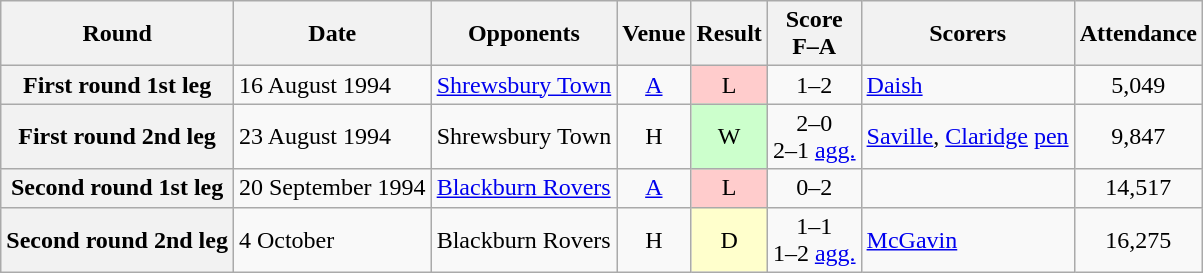<table class="wikitable plainrowheaders" style="text-align:center">
<tr>
<th scope="col">Round</th>
<th scope="col">Date</th>
<th scope="col">Opponents</th>
<th scope="col">Venue</th>
<th scope="col">Result</th>
<th scope="col">Score<br>F–A</th>
<th scope="col">Scorers</th>
<th scope="col">Attendance</th>
</tr>
<tr>
<th scope="row">First round 1st leg</th>
<td align="left">16 August 1994</td>
<td align="left"><a href='#'>Shrewsbury Town</a></td>
<td><a href='#'>A</a></td>
<td style="background:#fcc">L</td>
<td>1–2</td>
<td align="left"><a href='#'>Daish</a></td>
<td>5,049</td>
</tr>
<tr>
<th scope="row">First round 2nd leg</th>
<td align="left">23 August 1994</td>
<td align="left">Shrewsbury Town</td>
<td>H</td>
<td style="background:#cfc">W</td>
<td>2–0<br>2–1 <a href='#'>agg.</a></td>
<td align="left"><a href='#'>Saville</a>, <a href='#'>Claridge</a> <a href='#'>pen</a></td>
<td>9,847</td>
</tr>
<tr>
<th scope="row">Second round 1st leg</th>
<td align="left">20 September 1994</td>
<td align="left"><a href='#'>Blackburn Rovers</a></td>
<td><a href='#'>A</a></td>
<td style="background:#fcc">L</td>
<td>0–2</td>
<td align="left"></td>
<td>14,517</td>
</tr>
<tr>
<th scope="row">Second round 2nd leg</th>
<td align="left">4 October</td>
<td align="left">Blackburn Rovers</td>
<td>H</td>
<td style="background:#ffc">D</td>
<td>1–1<br>1–2 <a href='#'>agg.</a></td>
<td align="left"><a href='#'>McGavin</a></td>
<td>16,275</td>
</tr>
</table>
